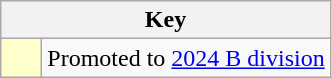<table class="wikitable" style="text-align: center;">
<tr>
<th colspan=2>Key</th>
</tr>
<tr>
<td style="background:#ffffcc; width:20px;"></td>
<td align=left>Promoted to <a href='#'>2024 B division</a></td>
</tr>
</table>
